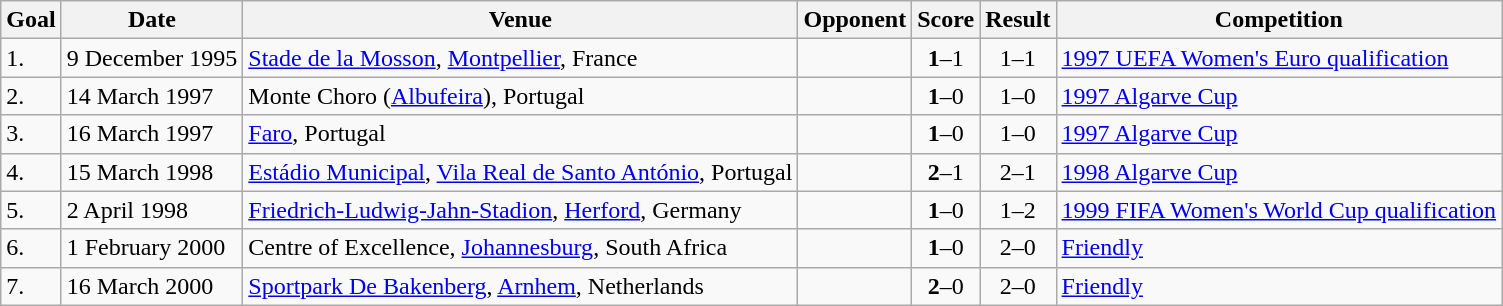<table class="wikitable">
<tr>
<th>Goal</th>
<th>Date</th>
<th>Venue</th>
<th>Opponent</th>
<th>Score</th>
<th>Result</th>
<th>Competition</th>
</tr>
<tr>
<td>1.</td>
<td>9 December 1995</td>
<td><a href='#'>Stade de la Mosson</a>, <a href='#'>Montpellier</a>, France</td>
<td></td>
<td align=center><strong>1</strong>–1</td>
<td align=center>1–1</td>
<td><a href='#'>1997 UEFA Women's Euro qualification</a></td>
</tr>
<tr>
<td>2.</td>
<td>14 March 1997</td>
<td>Monte Choro (<a href='#'>Albufeira</a>), Portugal</td>
<td></td>
<td align=center><strong>1</strong>–0</td>
<td align=center>1–0</td>
<td><a href='#'>1997 Algarve Cup</a></td>
</tr>
<tr>
<td>3.</td>
<td>16 March 1997</td>
<td><a href='#'>Faro</a>, Portugal</td>
<td></td>
<td align=center><strong>1</strong>–0</td>
<td align=center>1–0</td>
<td><a href='#'>1997 Algarve Cup</a></td>
</tr>
<tr>
<td>4.</td>
<td>15 March 1998</td>
<td><a href='#'>Estádio Municipal</a>, <a href='#'>Vila Real de Santo António</a>, Portugal</td>
<td></td>
<td align=center><strong>2</strong>–1</td>
<td align=center>2–1</td>
<td><a href='#'>1998 Algarve Cup</a></td>
</tr>
<tr>
<td>5.</td>
<td>2 April 1998</td>
<td><a href='#'>Friedrich-Ludwig-Jahn-Stadion</a>, <a href='#'>Herford</a>, Germany</td>
<td></td>
<td align=center><strong>1</strong>–0</td>
<td align=center>1–2</td>
<td><a href='#'>1999 FIFA Women's World Cup qualification</a></td>
</tr>
<tr>
<td>6.</td>
<td>1 February 2000</td>
<td>Centre of Excellence, <a href='#'>Johannesburg</a>, South Africa</td>
<td></td>
<td align=center><strong>1</strong>–0</td>
<td align=center>2–0</td>
<td><a href='#'>Friendly</a></td>
</tr>
<tr>
<td>7.</td>
<td>16 March 2000</td>
<td><a href='#'>Sportpark De Bakenberg</a>, <a href='#'>Arnhem</a>, Netherlands</td>
<td></td>
<td align=center><strong>2</strong>–0</td>
<td align=center>2–0</td>
<td><a href='#'>Friendly</a></td>
</tr>
</table>
